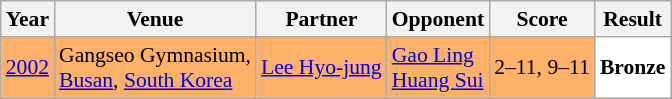<table class="sortable wikitable" style="font-size: 90%;">
<tr>
<th>Year</th>
<th>Venue</th>
<th>Partner</th>
<th>Opponent</th>
<th>Score</th>
<th>Result</th>
</tr>
<tr style="background:#FFB069">
<td align="center"><a href='#'>2002</a></td>
<td align="left">Gangseo Gymnasium,<br><a href='#'>Busan</a>, <a href='#'>South Korea</a></td>
<td align="left"> <a href='#'>Lee Hyo-jung</a></td>
<td align="left"> <a href='#'>Gao Ling</a> <br>  <a href='#'>Huang Sui</a></td>
<td align="left">2–11, 9–11</td>
<td style="text-align:left; background:white"> <strong>Bronze</strong></td>
</tr>
</table>
